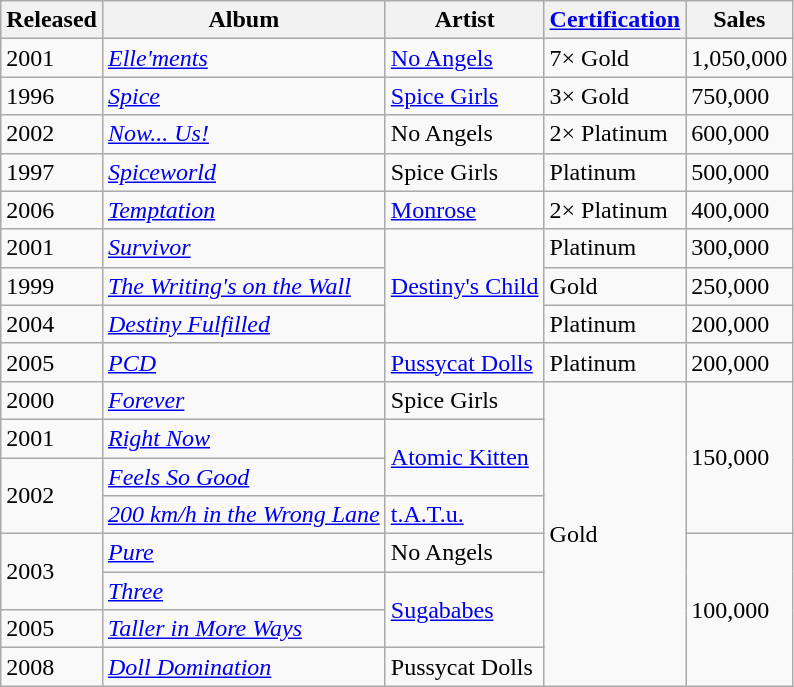<table class="wikitable">
<tr>
<th>Released</th>
<th>Album</th>
<th>Artist</th>
<th><a href='#'>Certification</a></th>
<th>Sales<br> </th>
</tr>
<tr>
<td>2001</td>
<td style="text-align:left"><em><a href='#'>Elle'ments</a></em></td>
<td><a href='#'>No Angels</a></td>
<td>7× Gold</td>
<td>1,050,000</td>
</tr>
<tr>
<td>1996</td>
<td style="text-align:left"><em><a href='#'>Spice</a></em></td>
<td><a href='#'>Spice Girls</a></td>
<td>3× Gold</td>
<td>750,000</td>
</tr>
<tr>
<td>2002</td>
<td style="text-align:left"><em><a href='#'>Now... Us!</a></em></td>
<td>No Angels</td>
<td>2× Platinum</td>
<td>600,000</td>
</tr>
<tr>
<td>1997</td>
<td style="text-align:left"><em><a href='#'>Spiceworld</a></em></td>
<td>Spice Girls</td>
<td>Platinum</td>
<td>500,000</td>
</tr>
<tr>
<td>2006</td>
<td style="text-align:left"><em><a href='#'>Temptation</a></em></td>
<td><a href='#'>Monrose</a></td>
<td>2× Platinum</td>
<td>400,000</td>
</tr>
<tr>
<td>2001</td>
<td style="text-align:left"><em><a href='#'>Survivor</a></em></td>
<td rowspan="3"><a href='#'>Destiny's Child</a></td>
<td>Platinum</td>
<td>300,000</td>
</tr>
<tr>
<td>1999</td>
<td style="text-align:left"><em><a href='#'>The Writing's on the Wall</a></em></td>
<td>Gold</td>
<td>250,000</td>
</tr>
<tr>
<td>2004</td>
<td style="text-align:left"><em><a href='#'>Destiny Fulfilled</a></em></td>
<td>Platinum</td>
<td>200,000</td>
</tr>
<tr>
<td>2005</td>
<td style="text-align:left"><em><a href='#'>PCD</a></em></td>
<td><a href='#'>Pussycat Dolls</a></td>
<td>Platinum</td>
<td>200,000</td>
</tr>
<tr>
<td>2000</td>
<td style="text-align:left"><em><a href='#'>Forever</a></em></td>
<td>Spice Girls</td>
<td rowspan="8">Gold</td>
<td rowspan="4">150,000</td>
</tr>
<tr>
<td>2001</td>
<td style="text-align:left"><em><a href='#'>Right Now</a></em></td>
<td rowspan="2"><a href='#'>Atomic Kitten</a></td>
</tr>
<tr>
<td rowspan="2">2002</td>
<td><em><a href='#'>Feels So Good</a></em></td>
</tr>
<tr>
<td><em><a href='#'>200 km/h in the Wrong Lane</a></em></td>
<td><a href='#'>t.A.T.u.</a></td>
</tr>
<tr>
<td rowspan="2">2003</td>
<td style="text-align:left"><em><a href='#'>Pure</a></em></td>
<td>No Angels</td>
<td rowspan="4">100,000</td>
</tr>
<tr>
<td><em><a href='#'>Three</a></em></td>
<td rowspan="2"><a href='#'>Sugababes</a></td>
</tr>
<tr>
<td>2005</td>
<td><em><a href='#'>Taller in More Ways</a></em></td>
</tr>
<tr>
<td>2008</td>
<td style="text-align:left"><em><a href='#'>Doll Domination</a></em></td>
<td>Pussycat Dolls</td>
</tr>
</table>
